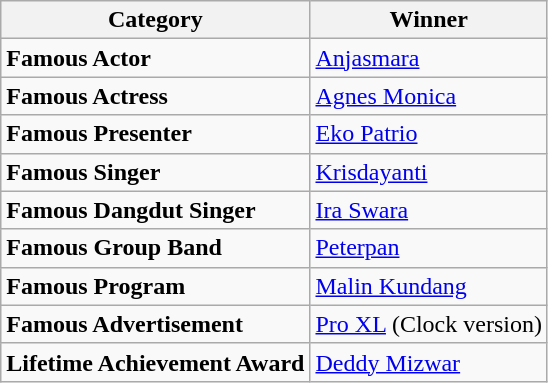<table class="wikitable">
<tr>
<th>Category</th>
<th>Winner</th>
</tr>
<tr>
<td><strong>Famous Actor</strong></td>
<td><a href='#'>Anjasmara</a></td>
</tr>
<tr>
<td><strong>Famous Actress</strong></td>
<td><a href='#'>Agnes Monica</a></td>
</tr>
<tr>
<td><strong>Famous Presenter</strong></td>
<td><a href='#'>Eko Patrio</a></td>
</tr>
<tr>
<td><strong>Famous Singer</strong></td>
<td><a href='#'>Krisdayanti</a></td>
</tr>
<tr>
<td><strong>Famous Dangdut Singer</strong></td>
<td><a href='#'>Ira Swara</a></td>
</tr>
<tr>
<td><strong>Famous Group Band</strong></td>
<td><a href='#'>Peterpan</a></td>
</tr>
<tr>
<td><strong>Famous Program</strong></td>
<td><a href='#'>Malin Kundang</a></td>
</tr>
<tr>
<td><strong>Famous Advertisement</strong></td>
<td><a href='#'>Pro XL</a> (Clock version)</td>
</tr>
<tr>
<td><strong>Lifetime Achievement Award</strong></td>
<td><a href='#'>Deddy Mizwar</a></td>
</tr>
</table>
